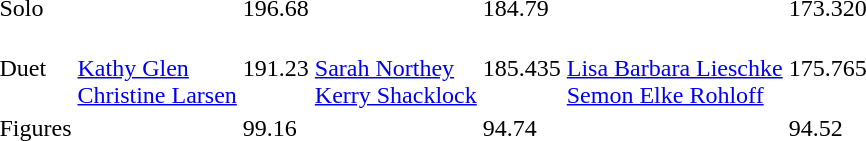<table>
<tr>
<td>Solo</td>
<td></td>
<td>196.68</td>
<td></td>
<td>184.79</td>
<td></td>
<td>173.320</td>
</tr>
<tr>
<td>Duet</td>
<td><br><a href='#'>Kathy Glen</a><br><a href='#'>Christine Larsen</a></td>
<td>191.23</td>
<td><br><a href='#'>Sarah Northey</a><br><a href='#'>Kerry Shacklock</a></td>
<td>185.435</td>
<td><br><a href='#'>Lisa Barbara Lieschke</a><br><a href='#'>Semon Elke Rohloff</a></td>
<td>175.765</td>
</tr>
<tr>
<td>Figures</td>
<td></td>
<td>99.16</td>
<td></td>
<td>94.74</td>
<td></td>
<td>94.52</td>
</tr>
</table>
